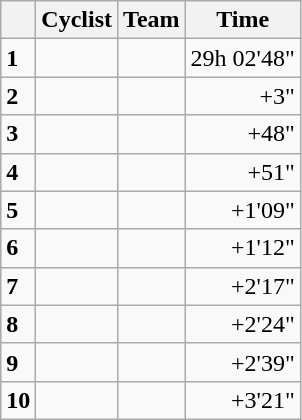<table class="wikitable">
<tr>
<th></th>
<th>Cyclist</th>
<th>Team</th>
<th>Time</th>
</tr>
<tr>
<td><strong>1</strong></td>
<td></td>
<td></td>
<td align="right">29h 02'48"</td>
</tr>
<tr>
<td><strong>2</strong></td>
<td></td>
<td></td>
<td align="right">+3"</td>
</tr>
<tr>
<td><strong>3</strong></td>
<td></td>
<td></td>
<td align="right">+48"</td>
</tr>
<tr>
<td><strong>4</strong></td>
<td></td>
<td></td>
<td align="right">+51"</td>
</tr>
<tr>
<td><strong>5</strong></td>
<td></td>
<td></td>
<td align="right">+1'09"</td>
</tr>
<tr>
<td><strong>6</strong></td>
<td></td>
<td></td>
<td align="right">+1'12"</td>
</tr>
<tr>
<td><strong>7</strong></td>
<td></td>
<td></td>
<td align="right">+2'17"</td>
</tr>
<tr>
<td><strong>8</strong></td>
<td></td>
<td></td>
<td align="right">+2'24"</td>
</tr>
<tr>
<td><strong>9</strong></td>
<td></td>
<td></td>
<td align="right">+2'39"</td>
</tr>
<tr>
<td><strong>10</strong></td>
<td></td>
<td></td>
<td align="right">+3'21"</td>
</tr>
</table>
